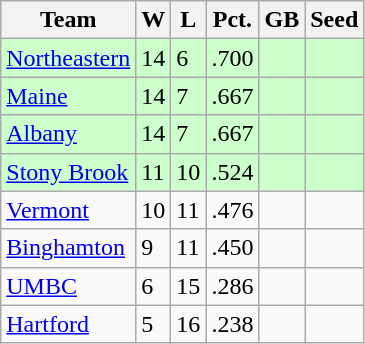<table class=wikitable>
<tr>
<th>Team</th>
<th>W</th>
<th>L</th>
<th>Pct.</th>
<th>GB</th>
<th>Seed</th>
</tr>
<tr bgcolor=#ccffcc>
<td><a href='#'>Northeastern</a></td>
<td>14</td>
<td>6</td>
<td>.700</td>
<td></td>
<td></td>
</tr>
<tr bgcolor=#ccffcc>
<td><a href='#'>Maine</a></td>
<td>14</td>
<td>7</td>
<td>.667</td>
<td></td>
<td></td>
</tr>
<tr bgcolor=#ccffcc>
<td><a href='#'>Albany</a></td>
<td>14</td>
<td>7</td>
<td>.667</td>
<td></td>
<td></td>
</tr>
<tr bgcolor=#ccffcc>
<td><a href='#'>Stony Brook</a></td>
<td>11</td>
<td>10</td>
<td>.524</td>
<td></td>
<td></td>
</tr>
<tr>
<td><a href='#'>Vermont</a></td>
<td>10</td>
<td>11</td>
<td>.476</td>
<td></td>
<td></td>
</tr>
<tr>
<td><a href='#'>Binghamton</a></td>
<td>9</td>
<td>11</td>
<td>.450</td>
<td></td>
<td></td>
</tr>
<tr>
<td><a href='#'>UMBC</a></td>
<td>6</td>
<td>15</td>
<td>.286</td>
<td></td>
<td></td>
</tr>
<tr>
<td><a href='#'>Hartford</a></td>
<td>5</td>
<td>16</td>
<td>.238</td>
<td></td>
<td></td>
</tr>
</table>
